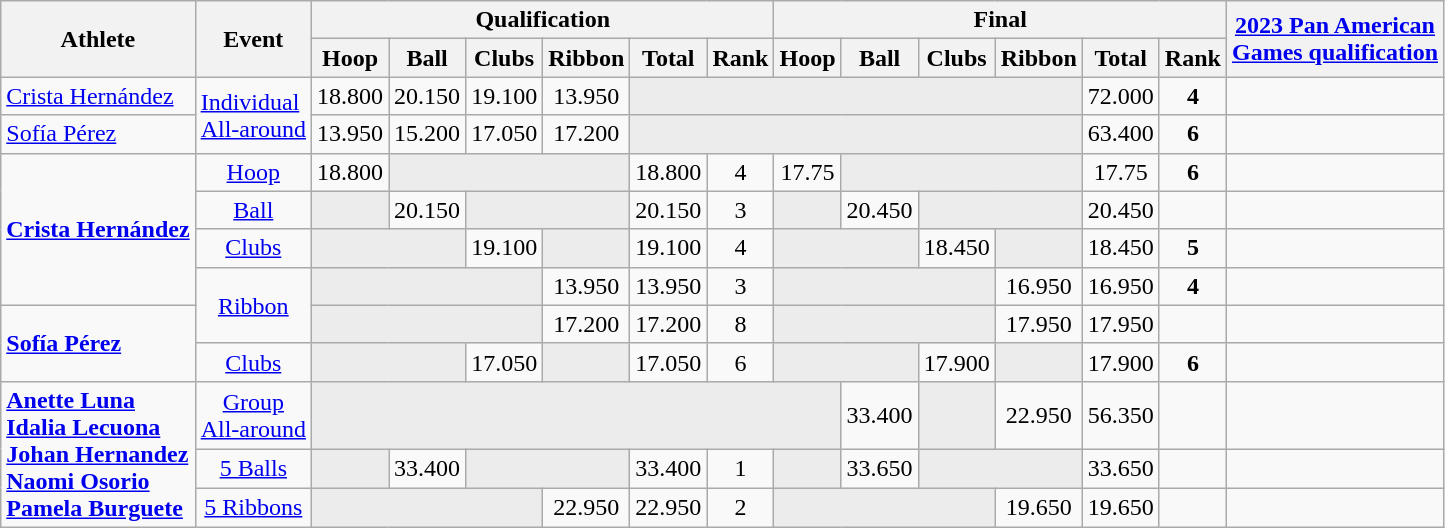<table class="wikitable">
<tr>
<th rowspan="2">Athlete</th>
<th rowspan="2">Event</th>
<th colspan="6">Qualification</th>
<th colspan="6">Final</th>
<th rowspan="2"><a href='#'>2023 Pan American <br> Games qualification</a></th>
</tr>
<tr>
<th>Hoop</th>
<th>Ball</th>
<th>Clubs</th>
<th>Ribbon</th>
<th>Total</th>
<th>Rank</th>
<th>Hoop</th>
<th>Ball</th>
<th>Clubs</th>
<th>Ribbon</th>
<th>Total</th>
<th>Rank</th>
</tr>
<tr align="center">
<td style="white-space: nowrap;" align="left"><a href='#'>Crista Hernández</a></td>
<td rowspan="2" align="left"><a href='#'>Individual<br>All-around</a></td>
<td>18.800</td>
<td>20.150</td>
<td>19.100</td>
<td>13.950</td>
<td colspan="6" style="background: #ECECEC; vertical-align: middle; text-align: center; " class="table-cast"></td>
<td>72.000</td>
<td><strong>4</strong></td>
<td></td>
</tr>
<tr align="center">
<td style="white-space: nowrap;" align="left"><a href='#'>Sofía Pérez</a></td>
<td>13.950</td>
<td>15.200</td>
<td>17.050</td>
<td>17.200</td>
<td colspan="6" style="background: #ECECEC; vertical-align: middle; text-align: center; " class="table-cast"></td>
<td>63.400</td>
<td><strong>6</strong></td>
<td></td>
</tr>
<tr align="center">
<td style="white-space: nowrap;" align="left" rowspan="4"><strong><a href='#'>Crista Hernández</a></strong></td>
<td><a href='#'>Hoop</a></td>
<td>18.800</td>
<td colspan="3" style="background: #ECECEC; vertical-align: middle; text-align: center; " class="table-cast"></td>
<td>18.800</td>
<td>4</td>
<td>17.75</td>
<td colspan="3" style="background: #ECECEC; vertical-align: middle; text-align: center; " class="table-cast"></td>
<td>17.75</td>
<td><strong>6</strong></td>
<td></td>
</tr>
<tr align="center">
<td><a href='#'>Ball</a></td>
<td style="background: #ECECEC; vertical-align: middle; text-align: center; " class="table-cast"></td>
<td>20.150</td>
<td colspan="2" style="background: #ECECEC; vertical-align: middle; text-align: center; " class="table-cast"></td>
<td>20.150</td>
<td>3</td>
<td style="background: #ECECEC; vertical-align: middle; text-align: center; " class="table-cast"></td>
<td>20.450</td>
<td colspan="2" style="background: #ECECEC; vertical-align: middle; text-align: center; " class="table-cast"></td>
<td>20.450</td>
<td><strong></strong></td>
<td></td>
</tr>
<tr align="center">
<td><a href='#'>Clubs</a></td>
<td colspan="2" style="background: #ECECEC; vertical-align: middle; text-align: center; " class="table-cast"></td>
<td>19.100</td>
<td style="background: #ECECEC; vertical-align: middle; text-align: center; " class="table-cast"></td>
<td>19.100</td>
<td>4</td>
<td colspan="2" style="background: #ECECEC; vertical-align: middle; text-align: center; " class="table-cast"></td>
<td>18.450</td>
<td style="background: #ECECEC; vertical-align: middle; text-align: center; " class="table-cast"></td>
<td>18.450</td>
<td><strong>5</strong></td>
<td></td>
</tr>
<tr align="center">
<td rowspan="2"><a href='#'>Ribbon</a></td>
<td colspan="3" style="background: #ECECEC; vertical-align: middle; text-align: center; " class="table-cast"></td>
<td>13.950</td>
<td>13.950</td>
<td>3</td>
<td colspan="3" style="background: #ECECEC; vertical-align: middle; text-align: center; " class="table-cast"></td>
<td>16.950</td>
<td>16.950</td>
<td><strong>4</strong></td>
<td></td>
</tr>
<tr align="center">
<td style="white-space: nowrap;" align="left" rowspan="2"><a href='#'><strong>Sofía Pérez</strong></a></td>
<td colspan="3" style="background: #ECECEC; vertical-align: middle; text-align: center; " class="table-cast"></td>
<td>17.200</td>
<td>17.200</td>
<td>8</td>
<td colspan="3" style="background: #ECECEC; vertical-align: middle; text-align: center; " class="table-cast"></td>
<td>17.950</td>
<td>17.950</td>
<td><strong></strong></td>
<td></td>
</tr>
<tr align="center">
<td><a href='#'>Clubs</a></td>
<td colspan="2" style="background: #ECECEC; vertical-align: middle; text-align: center; " class="table-cast"></td>
<td>17.050</td>
<td style="background: #ECECEC; vertical-align: middle; text-align: center; " class="table-cast"></td>
<td>17.050</td>
<td>6</td>
<td colspan="2" style="background: #ECECEC; vertical-align: middle; text-align: center; " class="table-cast"></td>
<td>17.900</td>
<td style="background: #ECECEC; vertical-align: middle; text-align: center; " class="table-cast"></td>
<td>17.900</td>
<td><strong>6</strong></td>
<td></td>
</tr>
<tr align="center">
<td style="white-space: nowrap;" align="left" rowspan="3"><strong><a href='#'>Anette Luna</a><br><a href='#'>Idalia Lecuona</a><br><a href='#'>Johan Hernandez</a><br><a href='#'>Naomi Osorio</a><br><a href='#'>Pamela Burguete</a></strong></td>
<td><a href='#'>Group<br>All-around</a></td>
<td colspan="7" style="background: #ECECEC; vertical-align: middle; text-align: center; " class="table-cast"></td>
<td>33.400</td>
<td style="background: #ECECEC; vertical-align: middle; text-align: center; " class="table-cast"></td>
<td>22.950</td>
<td>56.350</td>
<td><strong></strong></td>
<td></td>
</tr>
<tr align="center">
<td><a href='#'>5 Balls</a></td>
<td style="background: #ECECEC; vertical-align: middle; text-align: center; " class="table-cast"></td>
<td>33.400</td>
<td colspan="2" style="background: #ECECEC; vertical-align: middle; text-align: center; " class="table-cast"></td>
<td>33.400</td>
<td>1</td>
<td style="background: #ECECEC; vertical-align: middle; text-align: center; " class="table-cast"></td>
<td>33.650</td>
<td colspan="2" style="background: #ECECEC; vertical-align: middle; text-align: center; " class="table-cast"></td>
<td>33.650</td>
<td></td>
<td></td>
</tr>
<tr align="center">
<td><a href='#'>5 Ribbons</a></td>
<td colspan="3" style="background: #ECECEC; vertical-align: middle; text-align: center; " class="table-cast"></td>
<td>22.950</td>
<td>22.950</td>
<td>2</td>
<td colspan="3" style="background: #ECECEC; vertical-align: middle; text-align: center; " class="table-cast"></td>
<td>19.650</td>
<td>19.650</td>
<td></td>
<td></td>
</tr>
</table>
